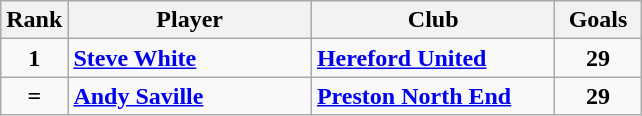<table class="wikitable" style="text-align: left;">
<tr>
<th width=20>Rank</th>
<th width=155>Player</th>
<th width=155>Club</th>
<th width=50>Goals</th>
</tr>
<tr>
<td align=center><strong>1</strong></td>
<td> <strong> <a href='#'>Steve White</a> </strong></td>
<td><strong> <a href='#'>Hereford United</a> </strong></td>
<td align=center><strong>29</strong></td>
</tr>
<tr>
<td align=center><strong>=</strong></td>
<td> <strong> <a href='#'>Andy Saville</a> </strong></td>
<td><strong> <a href='#'>Preston North End</a> </strong></td>
<td align=center><strong>29</strong></td>
</tr>
</table>
